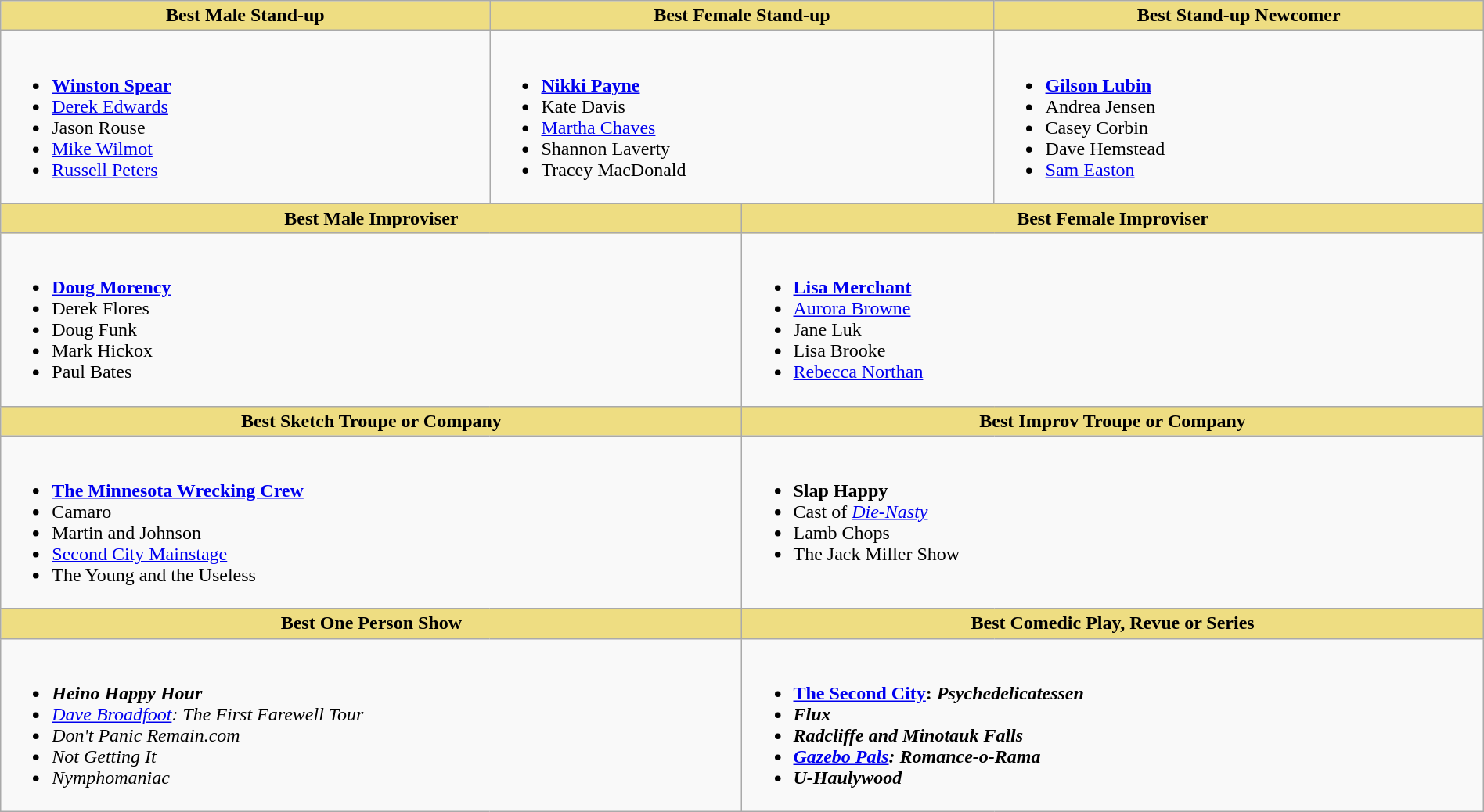<table class="wikitable" style="width:100%;">
<tr>
<th style="background:#EEDD82; width:33%">Best Male Stand-up</th>
<th colspan="2" style="background:#EEDD82">Best Female Stand-up</th>
<th style="background:#EEDD82; width:33%">Best Stand-up Newcomer</th>
</tr>
<tr>
<td valign="top"><br><ul><li> <strong><a href='#'>Winston Spear</a></strong></li><li><a href='#'>Derek Edwards</a></li><li>Jason Rouse</li><li><a href='#'>Mike Wilmot</a></li><li><a href='#'>Russell Peters</a></li></ul></td>
<td colspan="2" valign="top"><br><ul><li> <strong><a href='#'>Nikki Payne</a></strong></li><li>Kate Davis</li><li><a href='#'>Martha Chaves</a></li><li>Shannon Laverty</li><li>Tracey MacDonald</li></ul></td>
<td valign="top"><br><ul><li> <strong><a href='#'>Gilson Lubin</a></strong></li><li>Andrea Jensen</li><li>Casey Corbin</li><li>Dave Hemstead</li><li><a href='#'>Sam Easton</a></li></ul></td>
</tr>
<tr>
<th colspan="2" style="background:#EEDD82; width:50%">Best Male Improviser</th>
<th colspan="2" style="background:#EEDD82; width:50%">Best Female Improviser</th>
</tr>
<tr>
<td colspan="2" valign="top"><br><ul><li> <strong><a href='#'>Doug Morency</a></strong></li><li>Derek Flores</li><li>Doug Funk</li><li>Mark Hickox</li><li>Paul Bates</li></ul></td>
<td colspan="2" valign="top"><br><ul><li> <strong><a href='#'>Lisa Merchant</a></strong></li><li><a href='#'>Aurora Browne</a></li><li>Jane Luk</li><li>Lisa Brooke</li><li><a href='#'>Rebecca Northan</a></li></ul></td>
</tr>
<tr>
<th colspan="2" style="background:#EEDD82; width:50%">Best Sketch Troupe or Company</th>
<th colspan="2" style="background:#EEDD82; width:50%">Best Improv Troupe or Company</th>
</tr>
<tr>
<td colspan="2" valign="top"><br><ul><li> <strong><a href='#'>The Minnesota Wrecking Crew</a></strong></li><li>Camaro</li><li>Martin and Johnson</li><li><a href='#'>Second City Mainstage</a></li><li>The Young and the Useless</li></ul></td>
<td colspan="2" valign="top"><br><ul><li> <strong>Slap Happy</strong></li><li>Cast of <em><a href='#'>Die-Nasty</a></em></li><li>Lamb Chops</li><li>The Jack Miller Show</li></ul></td>
</tr>
<tr>
<th colspan="2" style="background:#EEDD82; width:50%">Best One Person Show</th>
<th colspan="2" style="background:#EEDD82; width:50%">Best Comedic Play, Revue or Series</th>
</tr>
<tr>
<td colspan="2" valign="top"><br><ul><li> <strong><em>Heino Happy Hour</em></strong></li><li><em><a href='#'>Dave Broadfoot</a>: The First Farewell Tour</em></li><li><em>Don't Panic Remain.com</em></li><li><em>Not Getting It</em></li><li><em>Nymphomaniac</em></li></ul></td>
<td colspan="2" valign="top"><br><ul><li> <strong><a href='#'>The Second City</a>: <em>Psychedelicatessen<strong><em></li><li></em>Flux<em></li><li></em>Radcliffe and Minotauk Falls<em></li><li></em><a href='#'>Gazebo Pals</a>: Romance-o-Rama<em></li><li></em>U-Haulywood<em></li></ul></td>
</tr>
</table>
